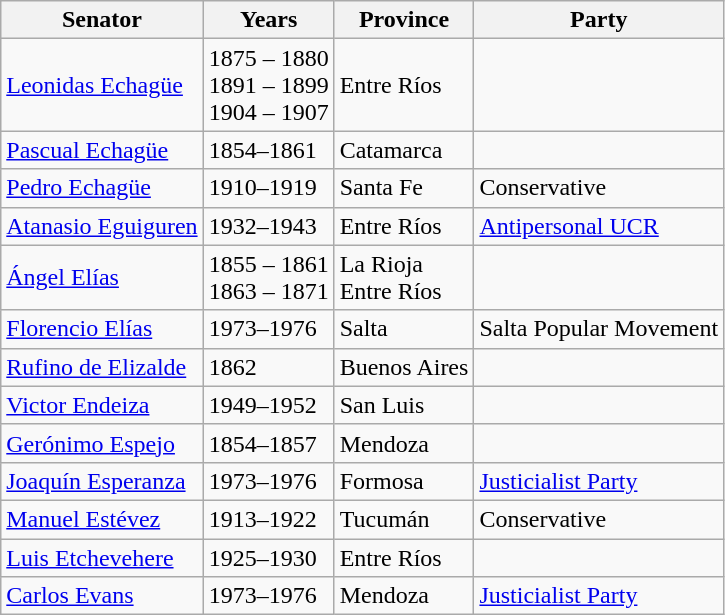<table class=wikitable>
<tr>
<th>Senator</th>
<th>Years</th>
<th>Province</th>
<th>Party</th>
</tr>
<tr>
<td><a href='#'>Leonidas Echagüe</a></td>
<td>1875 – 1880<br>1891 – 1899<br>1904 – 1907</td>
<td>Entre Ríos</td>
<td></td>
</tr>
<tr>
<td><a href='#'>Pascual Echagüe</a></td>
<td>1854–1861</td>
<td>Catamarca</td>
<td></td>
</tr>
<tr>
<td><a href='#'>Pedro Echagüe</a></td>
<td>1910–1919</td>
<td>Santa Fe</td>
<td>Conservative</td>
</tr>
<tr>
<td><a href='#'>Atanasio Eguiguren</a></td>
<td>1932–1943</td>
<td>Entre Ríos</td>
<td><a href='#'>Antipersonal UCR</a></td>
</tr>
<tr>
<td><a href='#'>Ángel Elías</a></td>
<td>1855 – 1861<br>1863 – 1871</td>
<td>La Rioja<br>Entre Ríos</td>
<td></td>
</tr>
<tr>
<td><a href='#'>Florencio Elías</a></td>
<td>1973–1976</td>
<td>Salta</td>
<td>Salta Popular Movement</td>
</tr>
<tr>
<td><a href='#'>Rufino de Elizalde</a></td>
<td>1862</td>
<td>Buenos Aires</td>
<td></td>
</tr>
<tr>
<td><a href='#'>Victor Endeiza</a></td>
<td>1949–1952</td>
<td>San Luis</td>
<td></td>
</tr>
<tr>
<td><a href='#'>Gerónimo Espejo</a></td>
<td>1854–1857</td>
<td>Mendoza</td>
<td></td>
</tr>
<tr>
<td><a href='#'>Joaquín Esperanza</a></td>
<td>1973–1976</td>
<td>Formosa</td>
<td><a href='#'>Justicialist Party</a></td>
</tr>
<tr>
<td><a href='#'>Manuel Estévez</a></td>
<td>1913–1922</td>
<td>Tucumán</td>
<td>Conservative</td>
</tr>
<tr>
<td><a href='#'>Luis Etchevehere</a></td>
<td>1925–1930</td>
<td>Entre Ríos</td>
<td></td>
</tr>
<tr>
<td><a href='#'>Carlos Evans</a></td>
<td>1973–1976</td>
<td>Mendoza</td>
<td><a href='#'>Justicialist Party</a></td>
</tr>
</table>
